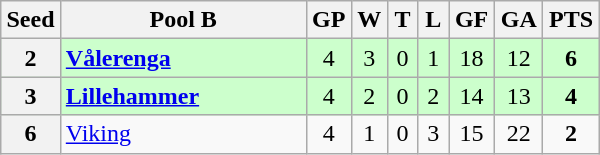<table class="wikitable" width="400px" style="text-align:center">
<tr>
<th width="3%">Seed</th>
<th width="40%">Pool B</th>
<th width="5%">GP</th>
<th width="5%">W</th>
<th width="5%">T</th>
<th width="5%">L</th>
<th width="7.5%">GF</th>
<th width="7.5%">GA</th>
<th width="7.5%">PTS</th>
</tr>
<tr bgcolor=#ccffcc>
<th>2</th>
<td align=left><strong><a href='#'>Vålerenga</a></strong></td>
<td>4</td>
<td>3</td>
<td>0</td>
<td>1</td>
<td>18</td>
<td>12</td>
<td><strong>6</strong></td>
</tr>
<tr bgcolor=#ccffcc>
<th>3</th>
<td align=left><strong><a href='#'>Lillehammer</a></strong></td>
<td>4</td>
<td>2</td>
<td>0</td>
<td>2</td>
<td>14</td>
<td>13</td>
<td><strong>4</strong></td>
</tr>
<tr>
<th>6</th>
<td align=left><a href='#'>Viking</a></td>
<td>4</td>
<td>1</td>
<td>0</td>
<td>3</td>
<td>15</td>
<td>22</td>
<td><strong>2</strong></td>
</tr>
</table>
